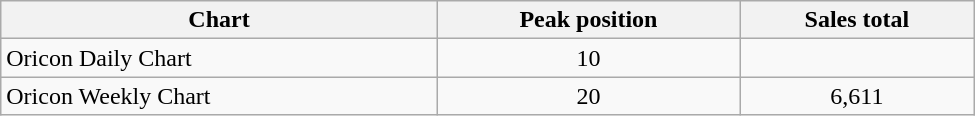<table class="wikitable" width="650px">
<tr>
<th>Chart</th>
<th>Peak position</th>
<th>Sales total</th>
</tr>
<tr>
<td>Oricon Daily Chart</td>
<td align="center">10</td>
<td align="center"></td>
</tr>
<tr>
<td>Oricon Weekly Chart</td>
<td align="center">20</td>
<td align="center">6,611</td>
</tr>
</table>
